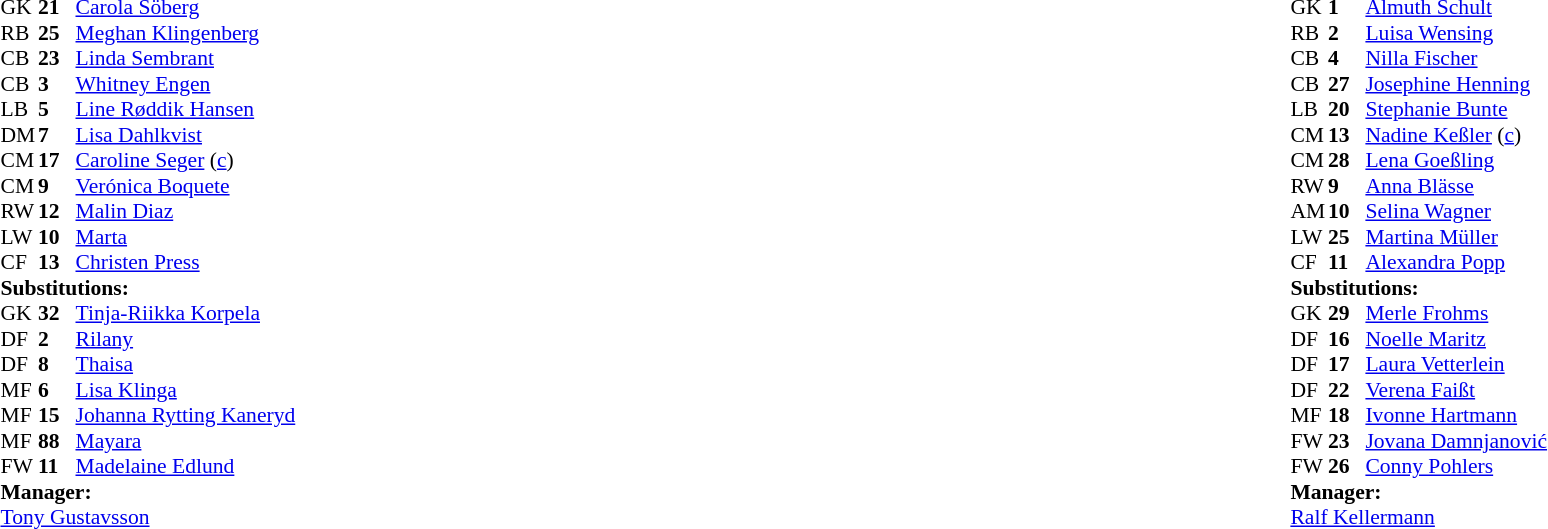<table width="100%">
<tr>
<td valign="top" width="50%"><br><table style="font-size: 90%" cellspacing="0" cellpadding="0">
<tr>
<th width="25"></th>
<th width="25"></th>
</tr>
<tr>
<td>GK</td>
<td><strong>21</strong></td>
<td> <a href='#'>Carola Söberg</a></td>
</tr>
<tr>
<td>RB</td>
<td><strong>25</strong></td>
<td> <a href='#'>Meghan Klingenberg</a></td>
<td></td>
<td></td>
</tr>
<tr>
<td>CB</td>
<td><strong>23</strong></td>
<td> <a href='#'>Linda Sembrant</a></td>
</tr>
<tr>
<td>CB</td>
<td><strong>3</strong></td>
<td> <a href='#'>Whitney Engen</a></td>
</tr>
<tr>
<td>LB</td>
<td><strong>5</strong></td>
<td> <a href='#'>Line Røddik Hansen</a></td>
</tr>
<tr>
<td>DM</td>
<td><strong>7</strong></td>
<td> <a href='#'>Lisa Dahlkvist</a></td>
<td></td>
<td></td>
</tr>
<tr>
<td>CM</td>
<td><strong>17</strong></td>
<td> <a href='#'>Caroline Seger</a> (<a href='#'>c</a>)</td>
<td></td>
</tr>
<tr>
<td>CM</td>
<td><strong>9</strong></td>
<td> <a href='#'>Verónica Boquete</a></td>
</tr>
<tr>
<td>RW</td>
<td><strong>12</strong></td>
<td> <a href='#'>Malin Diaz</a></td>
<td></td>
<td></td>
</tr>
<tr>
<td>LW</td>
<td><strong>10</strong></td>
<td> <a href='#'>Marta</a></td>
</tr>
<tr>
<td>CF</td>
<td><strong>13</strong></td>
<td> <a href='#'>Christen Press</a></td>
</tr>
<tr>
<td colspan=3><strong>Substitutions:</strong></td>
</tr>
<tr>
<td>GK</td>
<td><strong>32</strong></td>
<td> <a href='#'>Tinja-Riikka Korpela</a></td>
</tr>
<tr>
<td>DF</td>
<td><strong>2</strong></td>
<td> <a href='#'>Rilany</a></td>
</tr>
<tr>
<td>DF</td>
<td><strong>8</strong></td>
<td> <a href='#'>Thaisa</a></td>
<td></td>
<td></td>
</tr>
<tr>
<td>MF</td>
<td><strong>6</strong></td>
<td> <a href='#'>Lisa Klinga</a></td>
<td></td>
<td></td>
</tr>
<tr>
<td>MF</td>
<td><strong>15</strong></td>
<td> <a href='#'>Johanna Rytting Kaneryd</a></td>
</tr>
<tr>
<td>MF</td>
<td><strong>88</strong></td>
<td> <a href='#'>Mayara</a></td>
</tr>
<tr>
<td>FW</td>
<td><strong>11</strong></td>
<td> <a href='#'>Madelaine Edlund</a></td>
<td></td>
<td></td>
</tr>
<tr>
<td colspan=3><strong>Manager:</strong></td>
</tr>
<tr>
<td colspan=3><a href='#'>Tony Gustavsson</a></td>
</tr>
</table>
</td>
<td valign="top"></td>
<td valign="top" width="50%"><br><table style="font-size: 90%" cellspacing="0" cellpadding="0" align="center">
<tr>
<th width=25></th>
<th width=25></th>
</tr>
<tr>
<td>GK</td>
<td><strong>1</strong></td>
<td> <a href='#'>Almuth Schult</a></td>
</tr>
<tr>
<td>RB</td>
<td><strong>2</strong></td>
<td> <a href='#'>Luisa Wensing</a></td>
</tr>
<tr>
<td>CB</td>
<td><strong>4</strong></td>
<td> <a href='#'>Nilla Fischer</a></td>
</tr>
<tr>
<td>CB</td>
<td><strong>27</strong></td>
<td> <a href='#'>Josephine Henning</a></td>
</tr>
<tr>
<td>LB</td>
<td><strong>20</strong></td>
<td> <a href='#'>Stephanie Bunte</a></td>
</tr>
<tr>
<td>CM</td>
<td><strong>13</strong></td>
<td> <a href='#'>Nadine Keßler</a> (<a href='#'>c</a>)</td>
</tr>
<tr>
<td>CM</td>
<td><strong>28</strong></td>
<td> <a href='#'>Lena Goeßling</a></td>
<td></td>
<td></td>
</tr>
<tr>
<td>RW</td>
<td><strong>9</strong></td>
<td> <a href='#'>Anna Blässe</a></td>
</tr>
<tr>
<td>AM</td>
<td><strong>10</strong></td>
<td> <a href='#'>Selina Wagner</a></td>
<td></td>
<td></td>
</tr>
<tr>
<td>LW</td>
<td><strong>25</strong></td>
<td> <a href='#'>Martina Müller</a></td>
</tr>
<tr>
<td>CF</td>
<td><strong>11</strong></td>
<td> <a href='#'>Alexandra Popp</a></td>
</tr>
<tr>
<td colspan=3><strong>Substitutions:</strong></td>
</tr>
<tr>
<td>GK</td>
<td><strong>29</strong></td>
<td> <a href='#'>Merle Frohms</a></td>
</tr>
<tr>
<td>DF</td>
<td><strong>16</strong></td>
<td> <a href='#'>Noelle Maritz</a></td>
</tr>
<tr>
<td>DF</td>
<td><strong>17</strong></td>
<td> <a href='#'>Laura Vetterlein</a></td>
</tr>
<tr>
<td>DF</td>
<td><strong>22</strong></td>
<td> <a href='#'>Verena Faißt</a></td>
<td></td>
<td></td>
</tr>
<tr>
<td>MF</td>
<td><strong>18</strong></td>
<td> <a href='#'>Ivonne Hartmann</a></td>
<td></td>
<td></td>
</tr>
<tr>
<td>FW</td>
<td><strong>23</strong></td>
<td> <a href='#'>Jovana Damnjanović</a></td>
</tr>
<tr>
<td>FW</td>
<td><strong>26</strong></td>
<td> <a href='#'>Conny Pohlers</a></td>
</tr>
<tr>
<td colspan=3><strong>Manager:</strong></td>
</tr>
<tr>
<td colspan=3><a href='#'>Ralf Kellermann</a></td>
</tr>
</table>
</td>
</tr>
</table>
